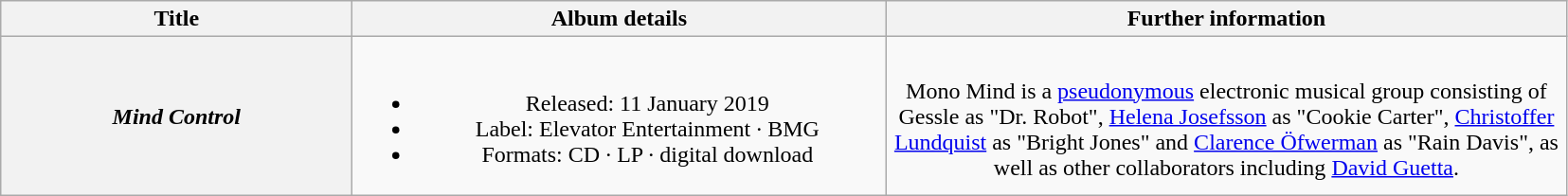<table class="wikitable plainrowheaders" style="text-align:center;" border="1">
<tr>
<th scope="col" rowspan="1" style="width:15em;">Title</th>
<th scope="col" rowspan="1" style="width:23em;">Album details</th>
<th scope="col" rowspan="1" style="width:29.5em;">Further information</th>
</tr>
<tr>
<th scope="row"><em>Mind Control</em></th>
<td><br><ul><li>Released: 11 January 2019</li><li>Label: Elevator Entertainment · BMG</li><li>Formats: CD · LP · digital download</li></ul></td>
<td><br>Mono Mind is a <a href='#'>pseudonymous</a> electronic musical group consisting of Gessle as "Dr. Robot", <a href='#'>Helena Josefsson</a> as "Cookie Carter", <a href='#'>Christoffer Lundquist</a> as "Bright Jones" and <a href='#'>Clarence Öfwerman</a> as "Rain Davis", as well as other collaborators including <a href='#'>David Guetta</a>.</td>
</tr>
</table>
